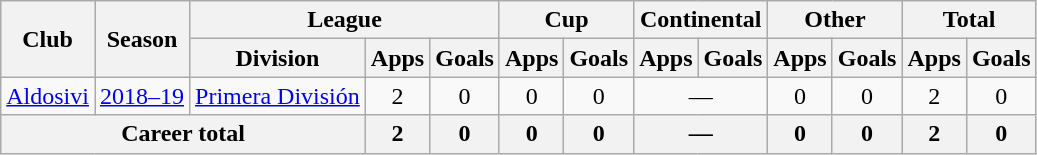<table class="wikitable" style="text-align:center">
<tr>
<th rowspan="2">Club</th>
<th rowspan="2">Season</th>
<th colspan="3">League</th>
<th colspan="2">Cup</th>
<th colspan="2">Continental</th>
<th colspan="2">Other</th>
<th colspan="2">Total</th>
</tr>
<tr>
<th>Division</th>
<th>Apps</th>
<th>Goals</th>
<th>Apps</th>
<th>Goals</th>
<th>Apps</th>
<th>Goals</th>
<th>Apps</th>
<th>Goals</th>
<th>Apps</th>
<th>Goals</th>
</tr>
<tr>
<td rowspan="1"><a href='#'>Aldosivi</a></td>
<td><a href='#'>2018–19</a></td>
<td rowspan="1"><a href='#'>Primera División</a></td>
<td>2</td>
<td>0</td>
<td>0</td>
<td>0</td>
<td colspan="2">—</td>
<td>0</td>
<td>0</td>
<td>2</td>
<td>0</td>
</tr>
<tr>
<th colspan="3">Career total</th>
<th>2</th>
<th>0</th>
<th>0</th>
<th>0</th>
<th colspan="2">—</th>
<th>0</th>
<th>0</th>
<th>2</th>
<th>0</th>
</tr>
</table>
